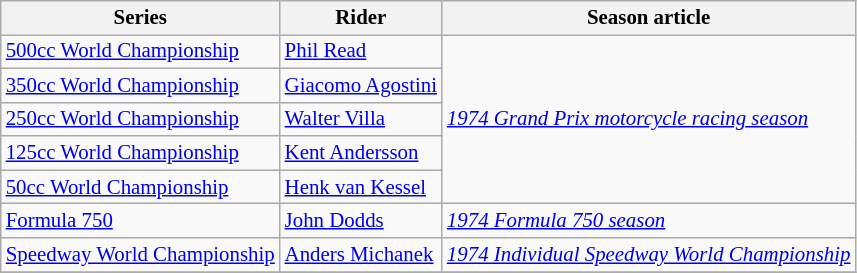<table class="wikitable" style="font-size: 87%;">
<tr>
<th>Series</th>
<th>Rider</th>
<th>Season article</th>
</tr>
<tr>
<td><a href='#'>500cc World Championship</a></td>
<td> <a href='#'>Phil Read</a></td>
<td rowspan=5><em><a href='#'>1974 Grand Prix motorcycle racing season</a></em></td>
</tr>
<tr>
<td><a href='#'>350cc World Championship</a></td>
<td> <a href='#'>Giacomo Agostini</a></td>
</tr>
<tr>
<td><a href='#'>250cc World Championship</a></td>
<td> <a href='#'>Walter Villa</a></td>
</tr>
<tr>
<td><a href='#'>125cc World Championship</a></td>
<td> <a href='#'>Kent Andersson</a></td>
</tr>
<tr>
<td><a href='#'>50cc World Championship</a></td>
<td> <a href='#'>Henk van Kessel</a></td>
</tr>
<tr>
<td><a href='#'>Formula 750</a></td>
<td> <a href='#'>John Dodds</a></td>
<td><em><a href='#'>1974 Formula 750 season</a></em></td>
</tr>
<tr>
<td><a href='#'>Speedway World Championship</a></td>
<td> <a href='#'>Anders Michanek</a></td>
<td><em><a href='#'>1974 Individual Speedway World Championship</a></em></td>
</tr>
<tr>
</tr>
</table>
